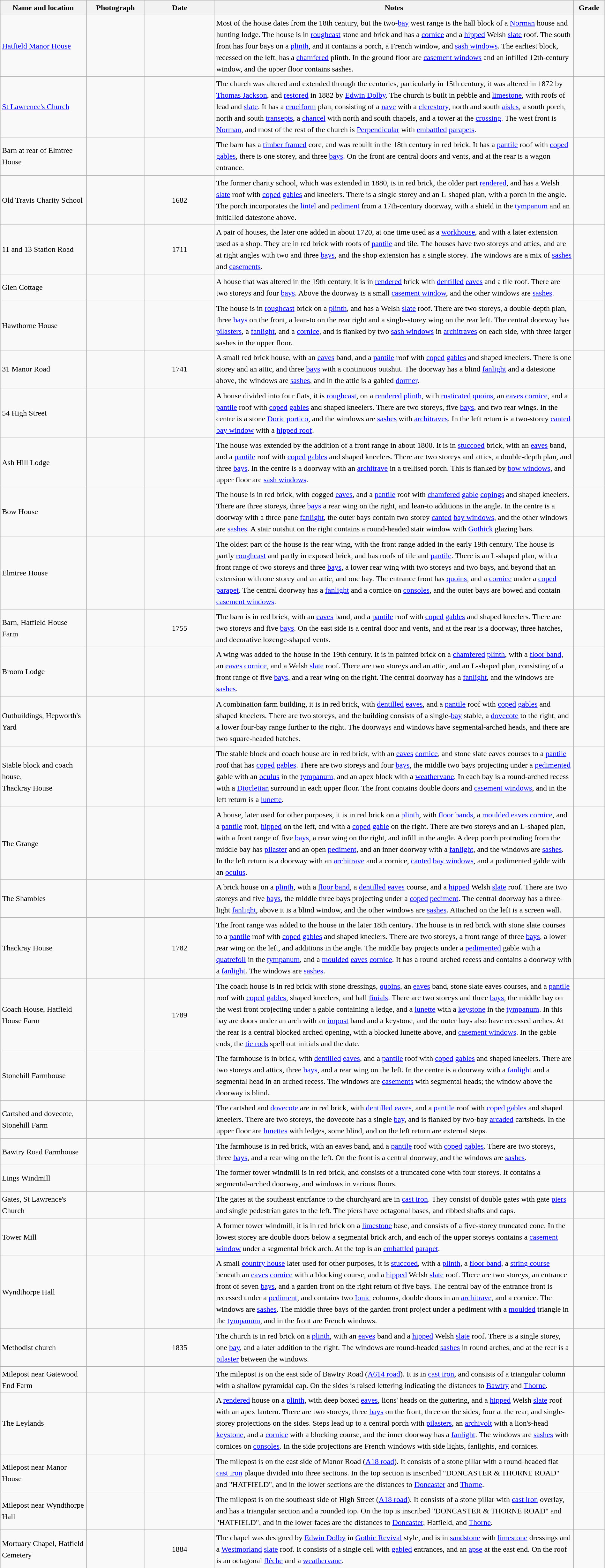<table class="wikitable sortable plainrowheaders" style="width:100%; border:0; text-align:left; line-height:150%;">
<tr>
<th scope="col"  style="width:150px">Name and location</th>
<th scope="col"  style="width:100px" class="unsortable">Photograph</th>
<th scope="col"  style="width:120px">Date</th>
<th scope="col"  style="width:650px" class="unsortable">Notes</th>
<th scope="col"  style="width:50px">Grade</th>
</tr>
<tr>
<td><a href='#'>Hatfield Manor House</a><br><small></small></td>
<td></td>
<td align="center"></td>
<td>Most of the house dates from the 18th century, but the two-<a href='#'>bay</a> west range is the hall block of a <a href='#'>Norman</a> house and hunting lodge.  The house is in <a href='#'>roughcast</a> stone and brick and has a <a href='#'>cornice</a> and a <a href='#'>hipped</a> Welsh <a href='#'>slate</a> roof.  The south front has four bays on a <a href='#'>plinth</a>, and it contains a porch, a French window, and <a href='#'>sash windows</a>.  The earliest block, recessed on the left, has a <a href='#'>chamfered</a> plinth.  In the ground floor are <a href='#'>casement windows</a> and an infilled 12th-century window, and the upper floor contains sashes.</td>
<td align="center" ></td>
</tr>
<tr>
<td><a href='#'>St Lawrence's Church</a><br><small></small></td>
<td></td>
<td align="center"></td>
<td>The church was altered and extended through the centuries, particularly in 15th century, it was altered in 1872 by <a href='#'>Thomas Jackson</a>, and <a href='#'>restored</a> in 1882 by <a href='#'>Edwin Dolby</a>.  The church is built in pebble and <a href='#'>limestone</a>, with roofs of lead and <a href='#'>slate</a>.  It has a <a href='#'>cruciform</a> plan, consisting of a <a href='#'>nave</a> with a <a href='#'>clerestory</a>, north and south <a href='#'>aisles</a>, a south porch, north and south <a href='#'>transepts</a>, a <a href='#'>chancel</a> with north and south chapels, and a tower at the <a href='#'>crossing</a>.  The west front is <a href='#'>Norman</a>, and most of the rest of the church is <a href='#'>Perpendicular</a> with <a href='#'>embattled</a> <a href='#'>parapets</a>.</td>
<td align="center" ></td>
</tr>
<tr>
<td>Barn at rear of Elmtree House<br><small></small></td>
<td></td>
<td align="center"></td>
<td>The barn has a <a href='#'>timber framed</a> core, and was rebuilt in the 18th century in red brick.  It has a <a href='#'>pantile</a> roof with <a href='#'>coped</a> <a href='#'>gables</a>, there is one storey, and three <a href='#'>bays</a>.  On the front are central doors and vents, and at the rear is a wagon entrance.</td>
<td align="center" ></td>
</tr>
<tr>
<td>Old Travis Charity School<br><small></small></td>
<td></td>
<td align="center">1682</td>
<td>The former charity school, which was extended in 1880, is in red brick, the older part <a href='#'>rendered</a>, and has a Welsh <a href='#'>slate</a> roof with <a href='#'>coped</a> <a href='#'>gables</a> and kneelers.  There is a single storey and an L-shaped plan, with a porch in the angle.  The porch incorporates the <a href='#'>lintel</a> and <a href='#'>pediment</a> from a 17th-century doorway, with a shield in the <a href='#'>tympanum</a> and an initialled datestone above.</td>
<td align="center" ></td>
</tr>
<tr>
<td>11 and 13 Station Road<br><small></small></td>
<td></td>
<td align="center">1711</td>
<td>A pair of houses, the later one added in about 1720, at one time used as a <a href='#'>workhouse</a>, and with a later extension used as a shop.  They are in red brick with roofs of <a href='#'>pantile</a> and tile. The houses have two storeys and attics, and are at right angles with two and three <a href='#'>bays</a>, and the shop extension has a single storey.  The windows are a mix of <a href='#'>sashes</a> and <a href='#'>casements</a>.</td>
<td align="center" ></td>
</tr>
<tr>
<td>Glen Cottage<br><small></small></td>
<td></td>
<td align="center"></td>
<td>A house that was altered in the 19th century, it is in <a href='#'>rendered</a> brick with <a href='#'>dentilled</a> <a href='#'>eaves</a> and a tile roof.  There are two storeys and four <a href='#'>bays</a>.  Above the doorway is a small <a href='#'>casement window</a>, and the other windows are <a href='#'>sashes</a>.</td>
<td align="center" ></td>
</tr>
<tr>
<td>Hawthorne House<br><small></small></td>
<td></td>
<td align="center"></td>
<td>The house is in <a href='#'>roughcast</a> brick on a <a href='#'>plinth</a>, and has a Welsh <a href='#'>slate</a> roof.  There are two storeys, a double-depth plan, three <a href='#'>bays</a> on the front, a lean-to on the rear right and a single-storey wing on the rear left.  The central doorway has <a href='#'>pilasters</a>, a <a href='#'>fanlight</a>, and a <a href='#'>cornice</a>, and is flanked by two <a href='#'>sash windows</a> in <a href='#'>architraves</a> on each side, with three larger sashes in the upper floor.</td>
<td align="center" ></td>
</tr>
<tr>
<td>31 Manor Road<br><small></small></td>
<td></td>
<td align="center">1741</td>
<td>A small red brick house, with an <a href='#'>eaves</a> band, and a <a href='#'>pantile</a> roof with <a href='#'>coped</a> <a href='#'>gables</a> and shaped kneelers.  There is one storey and an attic, and three <a href='#'>bays</a> with a continuous outshut.  The doorway has a blind <a href='#'>fanlight</a> and a datestone above, the windows are <a href='#'>sashes</a>, and in the attic is a gabled <a href='#'>dormer</a>.</td>
<td align="center" ></td>
</tr>
<tr>
<td>54 High Street<br><small></small></td>
<td></td>
<td align="center"></td>
<td>A house divided into four flats, it is <a href='#'>roughcast</a>, on a <a href='#'>rendered</a> <a href='#'>plinth</a>, with <a href='#'>rusticated</a> <a href='#'>quoins</a>, an <a href='#'>eaves</a> <a href='#'>cornice</a>, and a <a href='#'>pantile</a> roof with <a href='#'>coped</a> <a href='#'>gables</a> and shaped kneelers.  There are two storeys, five <a href='#'>bays</a>, and two rear wings.  In the centre is a stone <a href='#'>Doric</a> <a href='#'>portico</a>, and the windows are <a href='#'>sashes</a> with <a href='#'>architraves</a>.  In the left return is a two-storey <a href='#'>canted</a> <a href='#'>bay window</a> with a <a href='#'>hipped roof</a>.</td>
<td align="center" ></td>
</tr>
<tr>
<td>Ash Hill Lodge<br><small></small></td>
<td></td>
<td align="center"></td>
<td>The house was extended by the addition of a front range in about 1800.  It is in <a href='#'>stuccoed</a> brick, with an <a href='#'>eaves</a> band, and a <a href='#'>pantile</a> roof with <a href='#'>coped</a> <a href='#'>gables</a> and shaped kneelers.  There are two storeys and attics, a double-depth plan, and three <a href='#'>bays</a>.  In the centre is a doorway with an <a href='#'>architrave</a> in a trellised porch.  This is flanked by <a href='#'>bow windows</a>, and upper floor are <a href='#'>sash windows</a>.</td>
<td align="center" ></td>
</tr>
<tr>
<td>Bow House<br><small></small></td>
<td></td>
<td align="center"></td>
<td>The house is in red brick, with cogged <a href='#'>eaves</a>, and a <a href='#'>pantile</a> roof with <a href='#'>chamfered</a> <a href='#'>gable</a> <a href='#'>copings</a> and shaped kneelers.  There are three storeys, three <a href='#'>bays</a> a rear wing on the right, and lean-to additions in the angle.  In the centre is a doorway with a three-pane <a href='#'>fanlight</a>, the outer bays contain two-storey <a href='#'>canted</a> <a href='#'>bay windows</a>, and the other windows are <a href='#'>sashes</a>. A stair outshut on the right contains a round-headed stair window with <a href='#'>Gothick</a> glazing bars.</td>
<td align="center" ></td>
</tr>
<tr>
<td>Elmtree House<br><small></small></td>
<td></td>
<td align="center"></td>
<td>The oldest part of the house is the rear wing, with the front range added in the early 19th century.  The house is partly <a href='#'>roughcast</a> and partly in exposed brick, and has roofs of tile and <a href='#'>pantile</a>.  There is an L-shaped plan, with a front range of two storeys and three <a href='#'>bays</a>, a lower rear wing with two storeys and two bays, and beyond that an extension with one storey and an attic, and one bay.  The entrance front has <a href='#'>quoins</a>, and a <a href='#'>cornice</a> under a <a href='#'>coped</a> <a href='#'>parapet</a>.  The central doorway has a <a href='#'>fanlight</a> and a cornice on <a href='#'>consoles</a>, and the outer bays are bowed and contain <a href='#'>casement windows</a>.</td>
<td align="center" ></td>
</tr>
<tr>
<td>Barn, Hatfield House Farm<br><small></small></td>
<td></td>
<td align="center">1755</td>
<td>The barn is in red brick, with an <a href='#'>eaves</a> band, and a <a href='#'>pantile</a> roof with <a href='#'>coped</a> <a href='#'>gables</a> and shaped kneelers.  There are two storeys and five <a href='#'>bays</a>.  On the east side is a central door and vents, and at the rear is a doorway, three hatches, and decorative lozenge-shaped vents.</td>
<td align="center" ></td>
</tr>
<tr>
<td>Broom Lodge<br><small></small></td>
<td></td>
<td align="center"></td>
<td>A wing was added to the house in the 19th century.  It is in painted brick on a <a href='#'>chamfered</a> <a href='#'>plinth</a>, with a <a href='#'>floor band</a>, an <a href='#'>eaves</a> <a href='#'>cornice</a>, and a Welsh <a href='#'>slate</a> roof.  There are two storeys and an attic, and an L-shaped plan, consisting of a front range of five <a href='#'>bays</a>, and a rear wing on the right.  The central doorway has a <a href='#'>fanlight</a>, and the windows are <a href='#'>sashes</a>.</td>
<td align="center" ></td>
</tr>
<tr>
<td>Outbuildings, Hepworth's Yard<br><small></small></td>
<td></td>
<td align="center"></td>
<td>A combination farm building, it is in red brick, with <a href='#'>dentilled</a> <a href='#'>eaves</a>, and a <a href='#'>pantile</a> roof with <a href='#'>coped</a> <a href='#'>gables</a> and shaped kneelers.  There are two storeys, and the building consists of a single-<a href='#'>bay</a> stable, a <a href='#'>dovecote</a> to the right, and a lower four-bay range further to the right.  The doorways and windows have segmental-arched heads, and there are two square-headed hatches.</td>
<td align="center" ></td>
</tr>
<tr>
<td>Stable block and coach house,<br>Thackray House<br><small></small></td>
<td></td>
<td align="center"></td>
<td>The stable block and coach house are in red brick, with an <a href='#'>eaves</a> <a href='#'>cornice</a>, and stone slate eaves courses to a <a href='#'>pantile</a> roof that has  <a href='#'>coped</a> <a href='#'>gables</a>.  There are two storeys and four <a href='#'>bays</a>, the middle two bays projecting under a <a href='#'>pedimented</a> gable with an <a href='#'>oculus</a> in the <a href='#'>tympanum</a>, and an apex block with a <a href='#'>weathervane</a>.  In each bay is a round-arched recess with a <a href='#'>Diocletian</a> surround in each upper floor.  The front contains double doors and <a href='#'>casement windows</a>, and in the left return is a <a href='#'>lunette</a>.</td>
<td align="center" ></td>
</tr>
<tr>
<td>The Grange<br><small></small></td>
<td></td>
<td align="center"></td>
<td>A house, later used for other purposes, it is in red brick on a <a href='#'>plinth</a>, with <a href='#'>floor bands</a>, a <a href='#'>moulded</a> <a href='#'>eaves</a> <a href='#'>cornice</a>, and a <a href='#'>pantile</a> roof, <a href='#'>hipped</a> on the left, and with a <a href='#'>coped</a> <a href='#'>gable</a> on the right.  There are two storeys and an L-shaped plan, with a front range of five <a href='#'>bays</a>, a rear wing on the right, and infill in the angle.  A deep porch protruding from the middle bay has <a href='#'>pilaster</a> and an open <a href='#'>pediment</a>, and an inner doorway with a <a href='#'>fanlight</a>, and the windows are <a href='#'>sashes</a>.  In the left return is a doorway with an <a href='#'>architrave</a> and a cornice, <a href='#'>canted</a> <a href='#'>bay windows</a>, and a pedimented gable with an <a href='#'>oculus</a>.</td>
<td align="center" ></td>
</tr>
<tr>
<td>The Shambles<br><small></small></td>
<td></td>
<td align="center"></td>
<td>A brick house on a <a href='#'>plinth</a>, with a <a href='#'>floor band</a>, a <a href='#'>dentilled</a> <a href='#'>eaves</a> course, and a <a href='#'>hipped</a> Welsh <a href='#'>slate</a> roof.  There are two storeys and five <a href='#'>bays</a>, the middle three bays projecting under a <a href='#'>coped</a> <a href='#'>pediment</a>.  The central doorway has a three-light <a href='#'>fanlight</a>, above it is a blind window, and the other windows are <a href='#'>sashes</a>.  Attached on the left is a screen wall.</td>
<td align="center" ></td>
</tr>
<tr>
<td>Thackray House<br><small></small></td>
<td></td>
<td align="center">1782</td>
<td>The front range was added to the house in the later 18th century.  The house is in red brick with stone slate courses to a <a href='#'>pantile</a> roof with <a href='#'>coped</a> <a href='#'>gables</a> and shaped kneelers.  There are two storeys, a front range of three <a href='#'>bays</a>, a lower rear wing on the left, and additions in the angle.  The middle bay projects under a <a href='#'>pedimented</a> gable with a <a href='#'>quatrefoil</a> in the <a href='#'>tympanum</a>, and a <a href='#'>moulded</a> <a href='#'>eaves</a> <a href='#'>cornice</a>.  It has a round-arched recess and contains a doorway with a <a href='#'>fanlight</a>.  The windows are <a href='#'>sashes</a>.</td>
<td align="center" ></td>
</tr>
<tr>
<td>Coach House, Hatfield House Farm<br><small></small></td>
<td></td>
<td align="center">1789</td>
<td>The coach house is in red brick with stone dressings, <a href='#'>quoins</a>, an <a href='#'>eaves</a> band, stone slate eaves courses, and a <a href='#'>pantile</a> roof with <a href='#'>coped</a> <a href='#'>gables</a>, shaped kneelers, and ball <a href='#'>finials</a>.  There are two storeys and three <a href='#'>bays</a>, the middle bay on the west front projecting under a gable containing a ledge, and a <a href='#'>lunette</a> with a <a href='#'>keystone</a> in the <a href='#'>tympanum</a>.  In this bay are doors under an arch with an <a href='#'>impost</a> band and a keystone, and the outer bays also have recessed arches.  At the rear is a central blocked arched opening, with a blocked lunette above, and <a href='#'>casement windows</a>.  In the gable ends, the <a href='#'>tie rods</a> spell out initials and the date.</td>
<td align="center" ></td>
</tr>
<tr>
<td>Stonehill Farmhouse<br><small></small></td>
<td></td>
<td align="center"></td>
<td>The farmhouse is in brick, with <a href='#'>dentilled</a> <a href='#'>eaves</a>, and a <a href='#'>pantile</a> roof with <a href='#'>coped</a> <a href='#'>gables</a> and shaped kneelers.  There are two storeys and attics, three <a href='#'>bays</a>, and a rear wing on the left.  In the centre is a doorway with a <a href='#'>fanlight</a> and a segmental head in an arched recess.  The windows are <a href='#'>casements</a> with segmental heads; the window above the doorway is blind.</td>
<td align="center" ></td>
</tr>
<tr>
<td>Cartshed and dovecote, Stonehill Farm<br><small></small></td>
<td></td>
<td align="center"></td>
<td>The cartshed and <a href='#'>dovecote</a> are in red brick, with <a href='#'>dentilled</a> <a href='#'>eaves</a>, and a <a href='#'>pantile</a> roof with <a href='#'>coped</a> <a href='#'>gables</a> and shaped kneelers.  There are two storeys, the dovecote has a single <a href='#'>bay</a>, and is flanked by two-bay <a href='#'>arcaded</a> cartsheds.  In the upper floor are <a href='#'>lunettes</a> with ledges, some blind, and on the left return are external steps.</td>
<td align="center" ></td>
</tr>
<tr>
<td>Bawtry Road Farmhouse<br><small></small></td>
<td></td>
<td align="center"></td>
<td>The farmhouse is in red brick, with an eaves band, and a <a href='#'>pantile</a> roof with <a href='#'>coped</a> <a href='#'>gables</a>.  There are two storeys, three <a href='#'>bays</a>, and a rear wing on the left.  On the front is a central doorway, and the windows are <a href='#'>sashes</a>.</td>
<td align="center" ></td>
</tr>
<tr>
<td>Lings Windmill<br><small></small></td>
<td></td>
<td align="center"></td>
<td>The former tower windmill is in red brick, and consists of a truncated cone with four storeys.  It contains a segmental-arched doorway, and windows in various floors.</td>
<td align="center" ></td>
</tr>
<tr>
<td>Gates, St Lawrence's Church<br><small></small></td>
<td></td>
<td align="center"></td>
<td>The gates at the southeast entrfance to the churchyard are in <a href='#'>cast iron</a>.  They consist of double gates with gate <a href='#'>piers</a> and single pedestrian gates to the left.  The piers have octagonal bases, and ribbed shafts and caps.</td>
<td align="center" ></td>
</tr>
<tr>
<td>Tower Mill<br><small></small></td>
<td></td>
<td align="center"></td>
<td>A former tower windmill, it is in red brick on a <a href='#'>limestone</a> base, and consists of a five-storey truncated cone.  In the lowest storey are double doors below a segmental brick arch, and each of the upper storeys contains a <a href='#'>casement window</a> under a segmental brick arch.  At the top is an <a href='#'>embattled</a> <a href='#'>parapet</a>.</td>
<td align="center" ></td>
</tr>
<tr>
<td>Wyndthorpe Hall<br><small></small></td>
<td></td>
<td align="center"></td>
<td>A small <a href='#'>country house</a> later used for other purposes, it is <a href='#'>stuccoed</a>, with a <a href='#'>plinth</a>, a <a href='#'>floor band</a>, a <a href='#'>string course</a> beneath an <a href='#'>eaves</a> <a href='#'>cornice</a> with a blocking course, and a <a href='#'>hipped</a> Welsh <a href='#'>slate</a> roof.  There are two storeys, an entrance front of seven <a href='#'>bays</a>, and a garden front on the right return of five bays.  The central bay of the entrance front is recessed under a <a href='#'>pediment</a>, and contains two <a href='#'>Ionic</a> columns, double doors in an <a href='#'>architrave</a>, and a cornice.  The windows are <a href='#'>sashes</a>.  The middle three bays of the garden front project under a pediment with a <a href='#'>moulded</a> triangle in the <a href='#'>tympanum</a>, and in the front are French windows.</td>
<td align="center" ></td>
</tr>
<tr>
<td>Methodist church<br><small></small></td>
<td></td>
<td align="center">1835</td>
<td>The church is in red brick on a <a href='#'>plinth</a>, with an <a href='#'>eaves</a> band and a <a href='#'>hipped</a> Welsh <a href='#'>slate</a> roof.  There is a single storey, one <a href='#'>bay</a>, and a later addition to the right.  The windows are round-headed <a href='#'>sashes</a> in round arches, and at the rear is a <a href='#'>pilaster</a> between the windows.</td>
<td align="center" ></td>
</tr>
<tr>
<td>Milepost near Gatewood End Farm<br><small></small></td>
<td></td>
<td align="center"></td>
<td>The milepost is on the east side of Bawtry Road (<a href='#'>A614 road</a>).  It is in <a href='#'>cast iron</a>, and consists of a triangular column with a shallow pyramidal cap.  On the sides is raised lettering indicating the distances to <a href='#'>Bawtry</a> and <a href='#'>Thorne</a>.</td>
<td align="center" ></td>
</tr>
<tr>
<td>The Leylands<br><small></small></td>
<td></td>
<td align="center"></td>
<td>A <a href='#'>rendered</a> house on a <a href='#'>plinth</a>, with deep boxed <a href='#'>eaves</a>, lions' heads on the guttering, and a <a href='#'>hipped</a> Welsh <a href='#'>slate</a> roof with an apex lantern.  There are two storeys, three <a href='#'>bays</a> on the front, three on the sides, four at the rear, and single-storey projections on the sides.  Steps lead up to a central porch with <a href='#'>pilasters</a>, an <a href='#'>archivolt</a> with a lion's-head <a href='#'>keystone</a>, and a <a href='#'>cornice</a> with a blocking course, and the inner doorway has a <a href='#'>fanlight</a>.  The windows are <a href='#'>sashes</a> with cornices on <a href='#'>consoles</a>.  In the side projections are French windows with side lights, fanlights, and cornices.</td>
<td align="center" ></td>
</tr>
<tr>
<td>Milepost near Manor House<br><small></small></td>
<td></td>
<td align="center"></td>
<td>The milepost is on the east side of Manor Road (<a href='#'>A18 road</a>).  It consists of a stone pillar with a round-headed flat <a href='#'>cast iron</a> plaque divided into three sections.  In the top section is inscribed "DONCASTER & THORNE ROAD" and "HATFIELD", and in the lower sections are the distances to <a href='#'>Doncaster</a> and <a href='#'>Thorne</a>.</td>
<td align="center" ></td>
</tr>
<tr>
<td>Milepost near Wyndthorpe Hall<br><small></small></td>
<td></td>
<td align="center"></td>
<td>The milepost is on the southeast side of High Street (<a href='#'>A18 road</a>).  It consists of a stone pillar with <a href='#'>cast iron</a> overlay, and has a triangular section and a rounded top.  On the top is inscribed "DONCASTER & THORNE ROAD" and "HATFIELD", and in the lower faces are the distances to <a href='#'>Doncaster</a>, Hatfield, and <a href='#'>Thorne</a>.</td>
<td align="center" ></td>
</tr>
<tr>
<td>Mortuary Chapel, Hatfield Cemetery<br><small></small></td>
<td></td>
<td align="center">1884</td>
<td>The chapel was designed by <a href='#'>Edwin Dolby</a> in <a href='#'>Gothic Revival</a> style, and is in <a href='#'>sandstone</a> with <a href='#'>limestone</a> dressings and a <a href='#'>Westmorland</a> <a href='#'>slate</a> roof.  It consists of a single cell with <a href='#'>gabled</a> entrances, and an <a href='#'>apse</a> at the east end.  On the roof is an octagonal <a href='#'>flèche</a> and a <a href='#'>weathervane</a>.</td>
<td align="center" ></td>
</tr>
<tr>
</tr>
</table>
